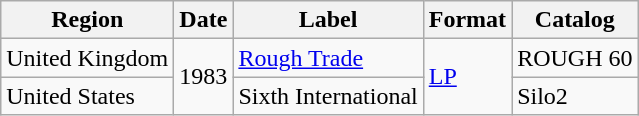<table class="wikitable">
<tr>
<th>Region</th>
<th>Date</th>
<th>Label</th>
<th>Format</th>
<th>Catalog</th>
</tr>
<tr>
<td>United Kingdom</td>
<td rowspan="2">1983</td>
<td><a href='#'>Rough Trade</a></td>
<td rowspan="2"><a href='#'>LP</a></td>
<td>ROUGH 60</td>
</tr>
<tr>
<td>United States</td>
<td>Sixth International</td>
<td>Silo2</td>
</tr>
</table>
